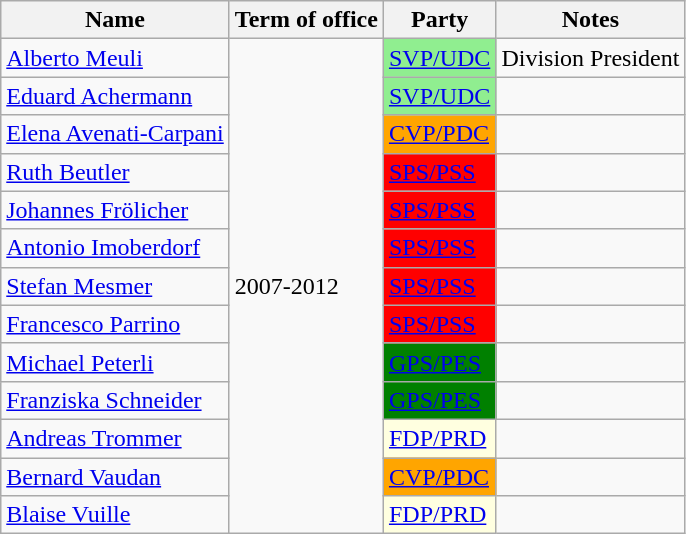<table class="wikitable">
<tr>
<th>Name</th>
<th>Term of office</th>
<th>Party</th>
<th>Notes</th>
</tr>
<tr>
<td><a href='#'>Alberto Meuli</a></td>
<td rowspan="13">2007-2012</td>
<td style="background:lightgreen"><a href='#'>SVP/UDC</a></td>
<td>Division President</td>
</tr>
<tr>
<td><a href='#'>Eduard Achermann</a></td>
<td style="background:lightgreen"><a href='#'>SVP/UDC</a></td>
<td></td>
</tr>
<tr>
<td><a href='#'>Elena Avenati-Carpani</a></td>
<td style="background:orange"><a href='#'>CVP/PDC</a></td>
<td></td>
</tr>
<tr>
<td><a href='#'>Ruth Beutler</a></td>
<td style="background:red"><a href='#'>SPS/PSS</a></td>
<td></td>
</tr>
<tr>
<td><a href='#'>Johannes Frölicher</a></td>
<td style="background:red"><a href='#'>SPS/PSS</a></td>
<td></td>
</tr>
<tr>
<td><a href='#'>Antonio Imoberdorf</a></td>
<td style="background:red"><a href='#'>SPS/PSS</a></td>
<td></td>
</tr>
<tr>
<td><a href='#'>Stefan Mesmer</a></td>
<td style="background:red"><a href='#'>SPS/PSS</a></td>
<td></td>
</tr>
<tr>
<td><a href='#'>Francesco Parrino</a></td>
<td style="background:red"><a href='#'>SPS/PSS</a></td>
<td></td>
</tr>
<tr>
<td><a href='#'>Michael Peterli</a></td>
<td style="background:green"><a href='#'>GPS/PES</a></td>
<td></td>
</tr>
<tr>
<td><a href='#'>Franziska Schneider</a></td>
<td style="background:green"><a href='#'>GPS/PES</a></td>
<td></td>
</tr>
<tr>
<td><a href='#'>Andreas Trommer</a></td>
<td style="background:lightyellow"><a href='#'>FDP/PRD</a></td>
<td></td>
</tr>
<tr>
<td><a href='#'>Bernard Vaudan</a></td>
<td style="background:orange"><a href='#'>CVP/PDC</a></td>
<td></td>
</tr>
<tr>
<td><a href='#'>Blaise Vuille</a></td>
<td style="background:lightyellow"><a href='#'>FDP/PRD</a></td>
<td></td>
</tr>
</table>
